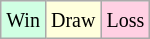<table class="wikitable">
<tr>
<td style="background:#d0ffe3;"><small>Win</small></td>
<td style="background:#ffd;"><small>Draw</small></td>
<td style="background:#ffd0e3;"><small>Loss</small></td>
</tr>
</table>
